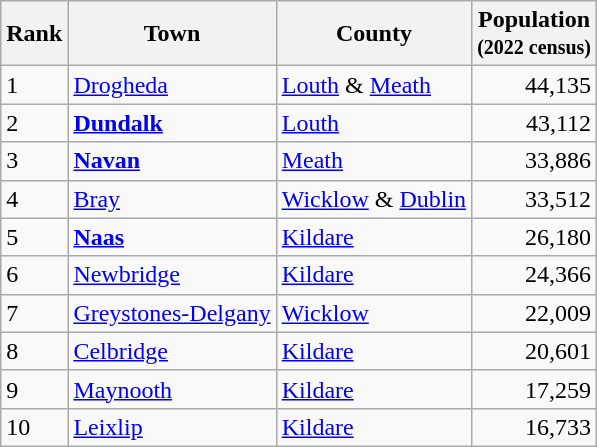<table class="wikitable">
<tr>
<th>Rank</th>
<th>Town</th>
<th>County</th>
<th>Population<br><small>(2022 census)</small></th>
</tr>
<tr>
<td align=left>1</td>
<td><a href='#'>Drogheda</a></td>
<td><a href='#'>Louth</a> & <a href='#'>Meath</a></td>
<td align=right>44,135</td>
</tr>
<tr>
<td align=left>2</td>
<td><strong><a href='#'>Dundalk</a></strong></td>
<td><a href='#'>Louth</a></td>
<td align=right>43,112</td>
</tr>
<tr>
<td align=left>3</td>
<td><strong><a href='#'>Navan</a></strong></td>
<td><a href='#'>Meath</a></td>
<td align=right>33,886</td>
</tr>
<tr>
<td align=left>4</td>
<td><a href='#'>Bray</a></td>
<td><a href='#'>Wicklow</a> & <a href='#'>Dublin</a></td>
<td align=right>33,512</td>
</tr>
<tr>
<td align=left>5</td>
<td><strong><a href='#'>Naas</a></strong></td>
<td><a href='#'>Kildare</a></td>
<td align=right>26,180</td>
</tr>
<tr>
<td align=left>6</td>
<td><a href='#'>Newbridge</a></td>
<td><a href='#'>Kildare</a></td>
<td align=right>24,366</td>
</tr>
<tr>
<td align=left>7</td>
<td><a href='#'>Greystones-Delgany</a></td>
<td><a href='#'>Wicklow</a></td>
<td align=right>22,009</td>
</tr>
<tr>
<td align=left>8</td>
<td><a href='#'>Celbridge</a></td>
<td><a href='#'>Kildare</a></td>
<td align=right>20,601</td>
</tr>
<tr>
<td align=left>9</td>
<td><a href='#'>Maynooth</a></td>
<td><a href='#'>Kildare</a></td>
<td align=right>17,259</td>
</tr>
<tr>
<td align=left>10</td>
<td><a href='#'>Leixlip</a></td>
<td><a href='#'>Kildare</a></td>
<td align=right>16,733</td>
</tr>
</table>
